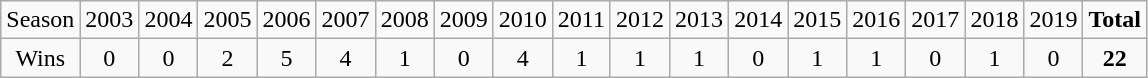<table class="wikitable sortable">
<tr>
<td>Season</td>
<td>2003</td>
<td>2004</td>
<td>2005</td>
<td>2006</td>
<td>2007</td>
<td>2008</td>
<td>2009</td>
<td>2010</td>
<td>2011</td>
<td>2012</td>
<td>2013</td>
<td>2014</td>
<td>2015</td>
<td>2016</td>
<td>2017</td>
<td>2018</td>
<td>2019</td>
<td><strong>Total</strong></td>
</tr>
<tr align=center>
<td>Wins</td>
<td>0</td>
<td>0</td>
<td>2</td>
<td>5</td>
<td>4</td>
<td>1</td>
<td>0</td>
<td>4</td>
<td>1</td>
<td>1</td>
<td>1</td>
<td>0</td>
<td>1</td>
<td>1</td>
<td>0</td>
<td>1</td>
<td>0</td>
<td><strong>22</strong></td>
</tr>
</table>
